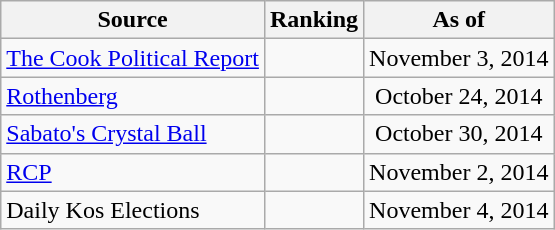<table class="wikitable" style="text-align:center">
<tr>
<th>Source</th>
<th>Ranking</th>
<th>As of</th>
</tr>
<tr>
<td align=left><a href='#'>The Cook Political Report</a></td>
<td></td>
<td>November 3, 2014</td>
</tr>
<tr>
<td align=left><a href='#'>Rothenberg</a></td>
<td></td>
<td>October 24, 2014</td>
</tr>
<tr>
<td align=left><a href='#'>Sabato's Crystal Ball</a></td>
<td></td>
<td>October 30, 2014</td>
</tr>
<tr>
<td align="left"><a href='#'>RCP</a></td>
<td></td>
<td>November 2, 2014</td>
</tr>
<tr>
<td align=left>Daily Kos Elections</td>
<td></td>
<td>November 4, 2014</td>
</tr>
</table>
